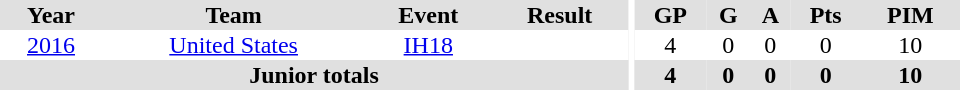<table border="0" cellpadding="1" cellspacing="0" ID="Table3" style="text-align:center; width:40em">
<tr ALIGN="center" bgcolor="#e0e0e0">
<th>Year</th>
<th>Team</th>
<th>Event</th>
<th>Result</th>
<th rowspan="99" bgcolor="#ffffff"></th>
<th>GP</th>
<th>G</th>
<th>A</th>
<th>Pts</th>
<th>PIM</th>
</tr>
<tr>
<td><a href='#'>2016</a></td>
<td><a href='#'>United States</a></td>
<td><a href='#'>IH18</a></td>
<td></td>
<td>4</td>
<td>0</td>
<td>0</td>
<td>0</td>
<td>10</td>
</tr>
<tr bgcolor="#e0e0e0">
<th colspan="4">Junior totals</th>
<th>4</th>
<th>0</th>
<th>0</th>
<th>0</th>
<th>10</th>
</tr>
</table>
